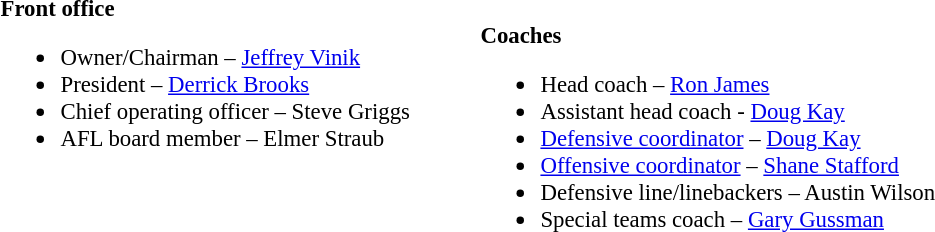<table class="toccolours" style="text-align: left;">
<tr>
<td colspan=7 align="right"></td>
</tr>
<tr>
<td valign="top"></td>
<td style="font-size: 95%;" valign="top"><strong>Front office</strong><br><ul><li>Owner/Chairman – <a href='#'>Jeffrey Vinik</a></li><li>President – <a href='#'>Derrick Brooks</a></li><li>Chief operating officer – Steve Griggs</li><li>AFL board member – Elmer Straub</li></ul></td>
<td width="35"> </td>
<td valign="top"></td>
<td style="font-size: 95%;" valign="top"><br><strong>Coaches</strong><ul><li>Head coach – <a href='#'>Ron James</a></li><li>Assistant head coach - <a href='#'>Doug Kay</a></li><li><a href='#'>Defensive coordinator</a> – <a href='#'>Doug Kay</a></li><li><a href='#'>Offensive coordinator</a> – <a href='#'>Shane Stafford</a></li><li>Defensive line/linebackers – Austin Wilson</li><li>Special teams coach – <a href='#'>Gary Gussman</a></li></ul></td>
</tr>
</table>
